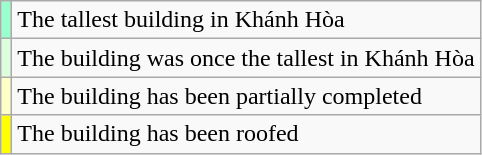<table class="wikitable">
<tr>
<td align="center" style="background-color:#9FC"></td>
<td>The tallest building in Khánh Hòa</td>
</tr>
<tr>
<td align="center" style="background-color:#ddffdd"></td>
<td>The building was once the tallest in Khánh Hòa</td>
</tr>
<tr>
<td align="center" style="background-color:#ffffc8"></td>
<td>The building has been partially completed</td>
</tr>
<tr>
<td align="center" style="background-color:#ffff00"></td>
<td>The building has been roofed</td>
</tr>
</table>
